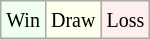<table class="wikitable">
<tr>
<td style="background:#efe;"><small>Win</small></td>
<td style="background:#ffe;"><small>Draw</small></td>
<td style="background:#fee;"><small>Loss</small></td>
</tr>
</table>
